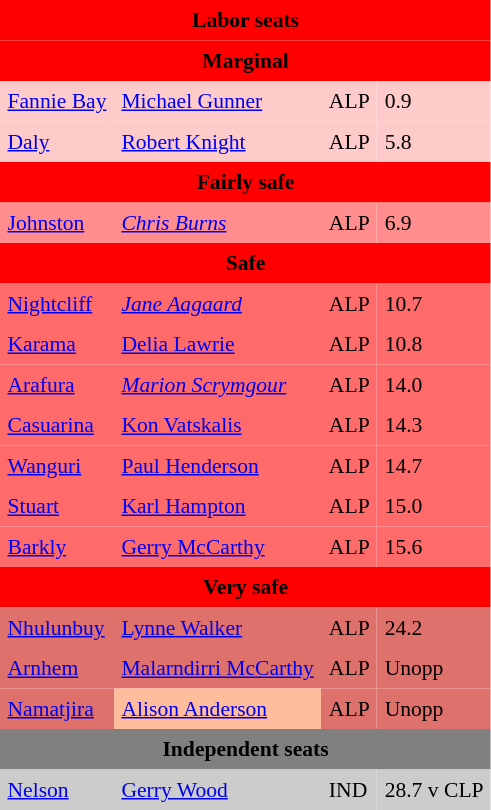<table class="toccolours" align="left" cellpadding="5" cellspacing="0" style="margin-right: .5em; margin-top: .4em; font-size: 90%; float:left">
<tr>
<td colspan="4"  style="text-align:center; background:red;"><span><strong>Labor seats</strong></span></td>
</tr>
<tr>
<td colspan="4"  style="text-align:center; background:red;"><span><strong>Marginal</strong></span></td>
</tr>
<tr>
<td style="text-align:left; background:#ffcaca;"><a href='#'>Fannie Bay</a></td>
<td style="text-align:left; background:#ffcaca;"><a href='#'>Michael Gunner</a></td>
<td style="text-align:left; background:#ffcaca;">ALP</td>
<td style="text-align:left; background:#ffcaca;">0.9</td>
</tr>
<tr>
<td style="text-align:left; background:#ffcaca;"><a href='#'>Daly</a></td>
<td style="text-align:left; background:#ffcaca;"><a href='#'>Robert Knight</a></td>
<td style="text-align:left; background:#ffcaca;">ALP</td>
<td style="text-align:left; background:#ffcaca;">5.8</td>
</tr>
<tr>
<td colspan="4"  style="text-align:center; background:red;"><span><strong>Fairly safe</strong></span></td>
</tr>
<tr>
<td style="text-align:left; background:#ff8d8d;"><a href='#'>Johnston</a></td>
<td style="text-align:left; background:#ff8d8d;"><em><a href='#'>Chris Burns</a></em></td>
<td style="text-align:left; background:#ff8d8d;">ALP</td>
<td style="text-align:left; background:#ff8d8d;">6.9</td>
</tr>
<tr>
<td colspan="4"  style="text-align:center; background:red;"><span><strong>Safe</strong></span></td>
</tr>
<tr>
<td style="text-align:left; background:#ff6b6b;"><a href='#'>Nightcliff</a></td>
<td style="text-align:left; background:#ff6b6b;"><em><a href='#'>Jane Aagaard</a></em></td>
<td style="text-align:left; background:#ff6b6b;">ALP</td>
<td style="text-align:left; background:#ff6b6b;">10.7</td>
</tr>
<tr>
<td style="text-align:left; background:#ff6b6b;"><a href='#'>Karama</a></td>
<td style="text-align:left; background:#ff6b6b;"><a href='#'>Delia Lawrie</a></td>
<td style="text-align:left; background:#ff6b6b;">ALP</td>
<td style="text-align:left; background:#ff6b6b;">10.8</td>
</tr>
<tr>
<td style="text-align:left; background:#ff6b6b;"><a href='#'>Arafura</a></td>
<td style="text-align:left; background:#ff6b6b;"><em><a href='#'>Marion Scrymgour</a></em></td>
<td style="text-align:left; background:#ff6b6b;">ALP</td>
<td style="text-align:left; background:#ff6b6b;">14.0</td>
</tr>
<tr>
<td style="text-align:left; background:#ff6b6b;"><a href='#'>Casuarina</a></td>
<td style="text-align:left; background:#ff6b6b;"><a href='#'>Kon Vatskalis</a></td>
<td style="text-align:left; background:#ff6b6b;">ALP</td>
<td style="text-align:left; background:#ff6b6b;">14.3</td>
</tr>
<tr>
<td style="text-align:left; background:#ff6b6b;"><a href='#'>Wanguri</a></td>
<td style="text-align:left; background:#ff6b6b;"><a href='#'>Paul Henderson</a></td>
<td style="text-align:left; background:#ff6b6b;">ALP</td>
<td style="text-align:left; background:#ff6b6b;">14.7</td>
</tr>
<tr>
<td style="text-align:left; background:#ff6b6b;"><a href='#'>Stuart</a></td>
<td style="text-align:left; background:#ff6b6b;"><a href='#'>Karl Hampton</a></td>
<td style="text-align:left; background:#ff6b6b;">ALP</td>
<td style="text-align:left; background:#ff6b6b;">15.0</td>
</tr>
<tr>
<td style="text-align:left; background:#ff6b6b;"><a href='#'>Barkly</a></td>
<td style="text-align:left; background:#ff6b6b;"><a href='#'>Gerry McCarthy</a></td>
<td style="text-align:left; background:#ff6b6b;">ALP</td>
<td style="text-align:left; background:#ff6b6b;">15.6</td>
</tr>
<tr>
<td colspan="4"  style="text-align:center; background:red;"><span><strong>Very safe</strong></span></td>
</tr>
<tr>
<td style="text-align:left; background:#df716d;"><a href='#'>Nhulunbuy</a></td>
<td style="text-align:left; background:#df716d;"><a href='#'>Lynne Walker</a></td>
<td style="text-align:left; background:#df716d;">ALP</td>
<td style="text-align:left; background:#df716d;">24.2</td>
</tr>
<tr>
<td style="text-align:left; background:#df716d;"><a href='#'>Arnhem</a></td>
<td style="text-align:left; background:#df716d;"><a href='#'>Malarndirri McCarthy</a></td>
<td style="text-align:left; background:#df716d;">ALP</td>
<td style="text-align:left; background:#df716d;">Unopp</td>
</tr>
<tr>
<td style="text-align:left; background:#df716d;"><a href='#'>Namatjira</a></td>
<td style="text-align:left; background:#FFBD9D;"><a href='#'>Alison Anderson</a></td>
<td style="text-align:left; background:#df716d;">ALP</td>
<td style="text-align:left; background:#df716d;">Unopp</td>
</tr>
<tr>
<td colspan="4"  style="text-align:center; background:gray;"><span><strong>Independent seats</strong></span></td>
</tr>
<tr>
<td style="text-align:left; background:#ccc;"><a href='#'>Nelson</a></td>
<td style="text-align:left; background:#ccc;"><a href='#'>Gerry Wood</a></td>
<td style="text-align:left; background:#ccc;">IND</td>
<td style="text-align:left; background:#ccc;">28.7 v CLP</td>
</tr>
</table>
